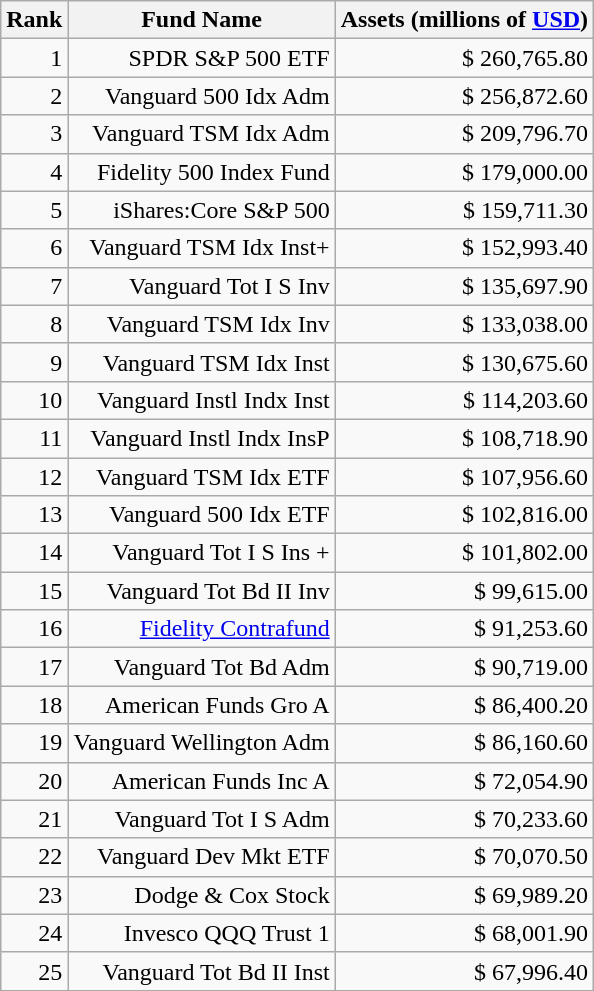<table class="wikitable sortable" style="text-align:right">
<tr style="font-weight:bold; text-align:center;">
<th style="vertical-align:bottom;">Rank</th>
<th style="vertical-align:bottom;">Fund Name</th>
<th>Assets (millions of <a href='#'>USD</a>)</th>
</tr>
<tr>
<td style="vertical-align:bottom;">1</td>
<td style="vertical-align:bottom;">SPDR S&P 500 ETF</td>
<td style="text-align:right;">$  260,765.80</td>
</tr>
<tr>
<td style="vertical-align:bottom;">2</td>
<td style="vertical-align:bottom;">Vanguard 500 Idx Adm</td>
<td style="text-align:right;">$  256,872.60</td>
</tr>
<tr>
<td style="vertical-align:bottom;">3</td>
<td style="vertical-align:bottom;">Vanguard TSM Idx Adm</td>
<td style="text-align:right;">$  209,796.70</td>
</tr>
<tr>
<td style="vertical-align:bottom;">4</td>
<td style="vertical-align:bottom;">Fidelity 500 Index Fund</td>
<td style="text-align:right;">$  179,000.00</td>
</tr>
<tr>
<td style="vertical-align:bottom;">5</td>
<td style="vertical-align:bottom;">iShares:Core S&P 500</td>
<td style="text-align:right;">$  159,711.30</td>
</tr>
<tr>
<td style="vertical-align:bottom;">6</td>
<td style="vertical-align:bottom;">Vanguard TSM Idx Inst+</td>
<td style="text-align:right;">$  152,993.40</td>
</tr>
<tr>
<td style="vertical-align:bottom;">7</td>
<td style="vertical-align:bottom;">Vanguard Tot I S Inv</td>
<td style="text-align:right;">$  135,697.90</td>
</tr>
<tr>
<td style="vertical-align:bottom;">8</td>
<td style="vertical-align:bottom;">Vanguard TSM Idx Inv</td>
<td style="text-align:right;">$  133,038.00</td>
</tr>
<tr>
<td style="vertical-align:bottom;">9</td>
<td style="vertical-align:bottom;">Vanguard TSM Idx Inst</td>
<td style="text-align:right;">$  130,675.60</td>
</tr>
<tr>
<td style="vertical-align:bottom;">10</td>
<td style="vertical-align:bottom;">Vanguard Instl Indx Inst</td>
<td style="text-align:right;">$  114,203.60</td>
</tr>
<tr>
<td style="vertical-align:bottom;">11</td>
<td style="vertical-align:bottom;">Vanguard Instl Indx InsP</td>
<td style="text-align:right;">$  108,718.90</td>
</tr>
<tr>
<td style="vertical-align:bottom;">12</td>
<td style="vertical-align:bottom;">Vanguard TSM Idx ETF</td>
<td style="text-align:right;">$  107,956.60</td>
</tr>
<tr>
<td style="vertical-align:bottom;">13</td>
<td style="vertical-align:bottom;">Vanguard 500 Idx ETF</td>
<td style="text-align:right;">$  102,816.00</td>
</tr>
<tr>
<td style="vertical-align:bottom;">14</td>
<td style="vertical-align:bottom;">Vanguard Tot I S Ins +</td>
<td style="text-align:right;">$  101,802.00</td>
</tr>
<tr>
<td style="vertical-align:bottom;">15</td>
<td style="vertical-align:bottom;">Vanguard Tot Bd II Inv</td>
<td style="text-align:right;">$    99,615.00</td>
</tr>
<tr>
<td style="vertical-align:bottom;">16</td>
<td style="vertical-align:bottom;"><a href='#'>Fidelity Contrafund</a></td>
<td style="text-align:right;">$    91,253.60</td>
</tr>
<tr>
<td style="vertical-align:bottom;">17</td>
<td style="vertical-align:bottom;">Vanguard Tot Bd Adm</td>
<td style="text-align:right;">$    90,719.00</td>
</tr>
<tr>
<td style="vertical-align:bottom;">18</td>
<td style="vertical-align:bottom;">American Funds Gro A</td>
<td style="text-align:right;">$    86,400.20</td>
</tr>
<tr>
<td style="vertical-align:bottom;">19</td>
<td style="vertical-align:bottom;">Vanguard Wellington Adm</td>
<td style="text-align:right;">$    86,160.60</td>
</tr>
<tr>
<td style="vertical-align:bottom;">20</td>
<td style="vertical-align:bottom;">American Funds Inc A</td>
<td style="text-align:right;">$    72,054.90</td>
</tr>
<tr>
<td style="vertical-align:bottom;">21</td>
<td style="vertical-align:bottom;">Vanguard Tot I S Adm</td>
<td style="text-align:right;">$    70,233.60</td>
</tr>
<tr>
<td style="vertical-align:bottom;">22</td>
<td style="vertical-align:bottom;">Vanguard Dev Mkt ETF</td>
<td style="text-align:right;">$    70,070.50</td>
</tr>
<tr>
<td style="vertical-align:bottom;">23</td>
<td style="vertical-align:bottom;">Dodge & Cox Stock</td>
<td style="text-align:right;">$    69,989.20</td>
</tr>
<tr>
<td style="vertical-align:bottom;">24</td>
<td style="vertical-align:bottom;">Invesco QQQ Trust 1</td>
<td style="text-align:right;">$    68,001.90</td>
</tr>
<tr>
<td style="vertical-align:bottom;">25</td>
<td style="vertical-align:bottom;">Vanguard Tot Bd II Inst</td>
<td style="text-align:right;">$    67,996.40</td>
</tr>
</table>
